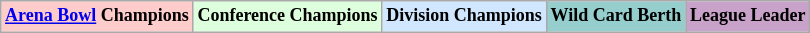<table class="wikitable"  style="margin:center; font-size:75%;">
<tr>
<td style="text-align:center; background:#fcc;"><strong><a href='#'>Arena Bowl</a> Champions</strong></td>
<td style="text-align:center; background:#dfd;"><strong>Conference Champions</strong></td>
<td style="text-align:center; background:#d0e7ff;"><strong>Division Champions</strong></td>
<td style="text-align:center; background:#96cdcd;"><strong>Wild Card Berth</strong></td>
<td style="text-align:center; background:#c8a2c8;"><strong>League Leader</strong></td>
</tr>
</table>
